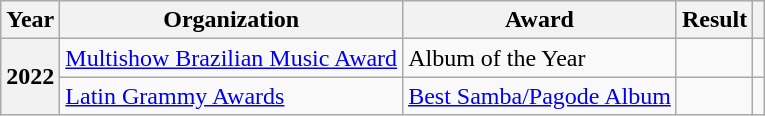<table class="wikitable plainrowheaders">
<tr align=center>
<th scope="col">Year</th>
<th scope="col">Organization</th>
<th scope="col">Award</th>
<th scope="col">Result</th>
<th></th>
</tr>
<tr>
<th rowspan="2" scope="row">2022</th>
<td><a href='#'>Multishow Brazilian Music Award</a></td>
<td>Album of the Year</td>
<td></td>
<td></td>
</tr>
<tr>
<td><a href='#'>Latin Grammy Awards</a></td>
<td><a href='#'>Best Samba/Pagode Album</a></td>
<td></td>
<td></td>
</tr>
</table>
